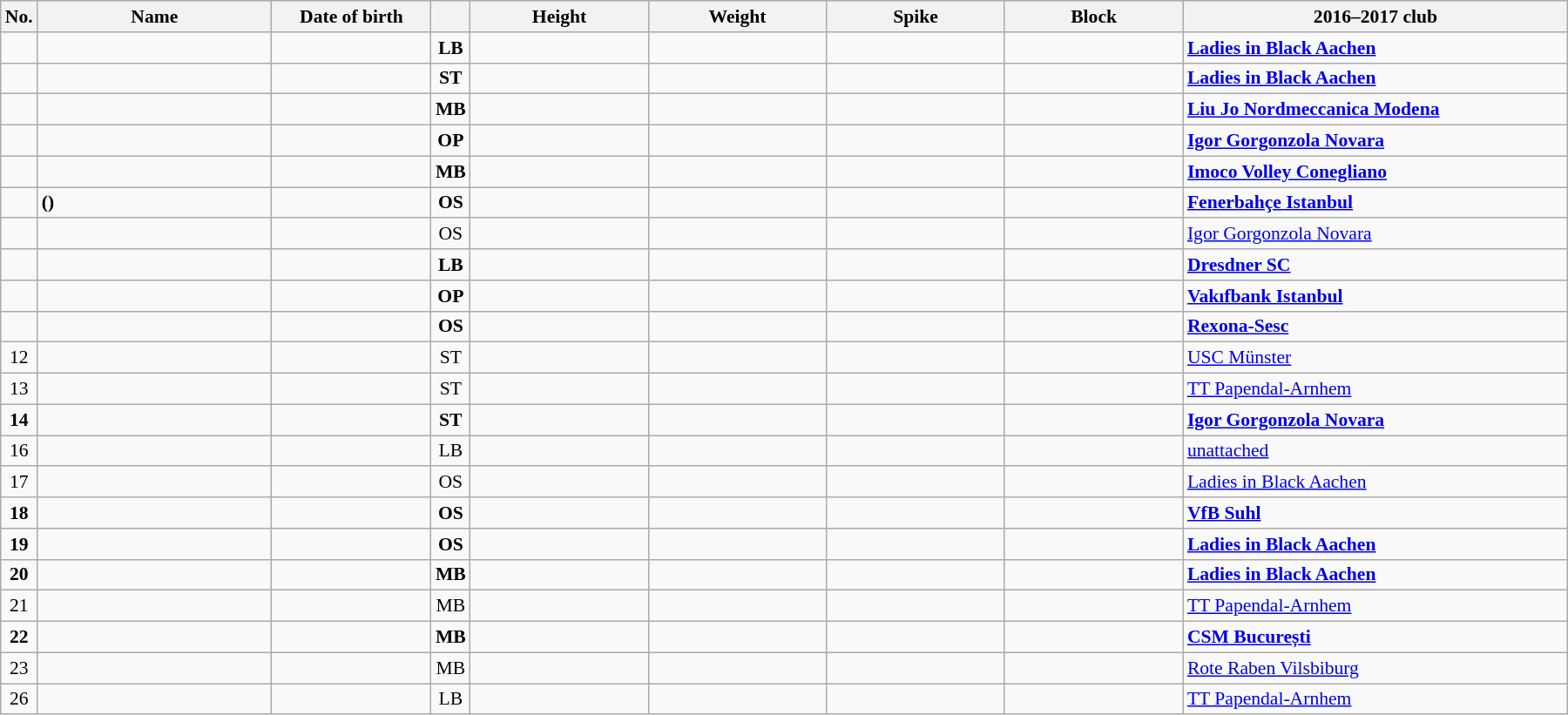<table class="wikitable sortable" style="font-size:90%; text-align:center;">
<tr>
<th>No.</th>
<th style="width:12em">Name</th>
<th style="width:8em">Date of birth</th>
<th></th>
<th style="width:9em">Height</th>
<th style="width:9em">Weight</th>
<th style="width:9em">Spike</th>
<th style="width:9em">Block</th>
<th style="width:20em">2016–2017 club</th>
</tr>
<tr style="font-weight:bold;">
<td></td>
<td align=left></td>
<td align=right></td>
<td>LB</td>
<td></td>
<td></td>
<td></td>
<td></td>
<td align=left> <a href='#'>Ladies in Black Aachen</a></td>
</tr>
<tr style="font-weight:bold;">
<td></td>
<td align=left></td>
<td align=right></td>
<td>ST</td>
<td></td>
<td></td>
<td></td>
<td></td>
<td align=left> <a href='#'>Ladies in Black Aachen</a></td>
</tr>
<tr style="font-weight:bold;">
<td></td>
<td align=left></td>
<td align=right></td>
<td>MB</td>
<td></td>
<td></td>
<td></td>
<td></td>
<td align=left> <a href='#'>Liu Jo Nordmeccanica Modena</a></td>
</tr>
<tr style="font-weight:bold;">
<td></td>
<td align=left></td>
<td align=right></td>
<td>OP</td>
<td></td>
<td></td>
<td></td>
<td></td>
<td align=left> <a href='#'>Igor Gorgonzola Novara</a></td>
</tr>
<tr style="font-weight:bold;">
<td></td>
<td align=left></td>
<td align=right></td>
<td>MB</td>
<td></td>
<td></td>
<td></td>
<td></td>
<td align=left> <a href='#'>Imoco Volley Conegliano</a></td>
</tr>
<tr style="font-weight:bold;">
<td></td>
<td align=left> ()</td>
<td align=right></td>
<td>OS</td>
<td></td>
<td></td>
<td></td>
<td></td>
<td align=left> <a href='#'>Fenerbahçe Istanbul</a></td>
</tr>
<tr>
<td></td>
<td align=left></td>
<td align=right></td>
<td>OS</td>
<td></td>
<td></td>
<td></td>
<td></td>
<td align=left> <a href='#'>Igor Gorgonzola Novara</a></td>
</tr>
<tr style="font-weight:bold;">
<td></td>
<td align=left></td>
<td align=right></td>
<td>LB</td>
<td></td>
<td></td>
<td></td>
<td></td>
<td align=left> <a href='#'>Dresdner SC</a></td>
</tr>
<tr style="font-weight:bold;">
<td></td>
<td align=left></td>
<td align=right></td>
<td>OP</td>
<td></td>
<td></td>
<td></td>
<td></td>
<td align=left> <a href='#'>Vakıfbank Istanbul</a></td>
</tr>
<tr style="font-weight:bold;">
<td></td>
<td align=left></td>
<td align=right></td>
<td>OS</td>
<td></td>
<td></td>
<td></td>
<td></td>
<td align=left> <a href='#'>Rexona-Sesc</a></td>
</tr>
<tr>
<td>12</td>
<td align=left></td>
<td align=right></td>
<td>ST</td>
<td></td>
<td></td>
<td></td>
<td></td>
<td align=left> <a href='#'>USC Münster</a></td>
</tr>
<tr>
<td>13</td>
<td align=left></td>
<td align=right></td>
<td>ST</td>
<td></td>
<td></td>
<td></td>
<td></td>
<td align=left> <a href='#'>TT Papendal-Arnhem</a></td>
</tr>
<tr style="font-weight:bold;">
<td>14</td>
<td align=left></td>
<td align=right></td>
<td>ST</td>
<td></td>
<td></td>
<td></td>
<td></td>
<td align=left> <a href='#'>Igor Gorgonzola Novara</a></td>
</tr>
<tr>
<td>16</td>
<td align=left></td>
<td align=right></td>
<td>LB</td>
<td></td>
<td></td>
<td></td>
<td></td>
<td align=left><a href='#'>unattached</a></td>
</tr>
<tr>
<td>17</td>
<td align=left></td>
<td align=right></td>
<td>OS</td>
<td></td>
<td></td>
<td></td>
<td></td>
<td align=left> <a href='#'>Ladies in Black Aachen</a></td>
</tr>
<tr style="font-weight:bold;">
<td>18</td>
<td align=left></td>
<td align=right></td>
<td>OS</td>
<td></td>
<td></td>
<td></td>
<td></td>
<td align=left> <a href='#'>VfB Suhl</a></td>
</tr>
<tr style="font-weight:bold;">
<td>19</td>
<td align=left></td>
<td align=right></td>
<td>OS</td>
<td></td>
<td></td>
<td></td>
<td></td>
<td align=left> <a href='#'>Ladies in Black Aachen</a></td>
</tr>
<tr style="font-weight:bold;">
<td>20</td>
<td align=left></td>
<td align=right></td>
<td>MB</td>
<td></td>
<td></td>
<td></td>
<td></td>
<td align=left> <a href='#'>Ladies in Black Aachen</a></td>
</tr>
<tr>
<td>21</td>
<td align=left></td>
<td align=right></td>
<td>MB</td>
<td></td>
<td></td>
<td></td>
<td></td>
<td align=left> <a href='#'>TT Papendal-Arnhem</a></td>
</tr>
<tr style="font-weight:bold;">
<td>22</td>
<td align=left></td>
<td align=right></td>
<td>MB</td>
<td></td>
<td></td>
<td></td>
<td></td>
<td align=left> <a href='#'>CSM București</a></td>
</tr>
<tr>
<td>23</td>
<td align=left></td>
<td align=right></td>
<td>MB</td>
<td></td>
<td></td>
<td></td>
<td></td>
<td align=left> <a href='#'>Rote Raben Vilsbiburg</a></td>
</tr>
<tr>
<td>26</td>
<td align=left></td>
<td align=right></td>
<td>LB</td>
<td></td>
<td></td>
<td></td>
<td></td>
<td align=left> <a href='#'>TT Papendal-Arnhem</a></td>
</tr>
</table>
